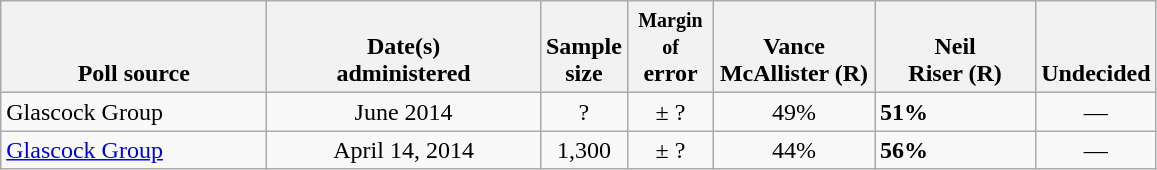<table class="wikitable">
<tr valign= bottom>
<th style="width:170px;">Poll source</th>
<th style="width:175px;">Date(s)<br>administered</th>
<th class=small>Sample<br>size</th>
<th style="width:50px;"><small>Margin of</small><br>error</th>
<th style="width:100px;">Vance<br>McAllister (R)</th>
<th style="width:100px;">Neil<br>Riser (R)</th>
<th>Undecided</th>
</tr>
<tr>
<td>Glascock Group</td>
<td align=center>June 2014</td>
<td align=center>?</td>
<td align=center>± ?</td>
<td align=center>49%</td>
<td><strong>51%</strong></td>
<td align=center>—</td>
</tr>
<tr>
<td><a href='#'>Glascock Group</a></td>
<td align=center>April 14, 2014</td>
<td align=center>1,300</td>
<td align=center>± ?</td>
<td align=center>44%</td>
<td><strong>56%</strong></td>
<td align=center>—</td>
</tr>
</table>
